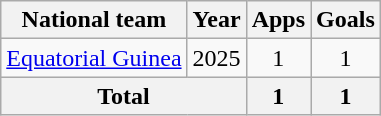<table class="wikitable" style="text-align:center">
<tr>
<th>National team</th>
<th>Year</th>
<th>Apps</th>
<th>Goals</th>
</tr>
<tr>
<td rowspan="1"><a href='#'>Equatorial Guinea</a></td>
<td>2025</td>
<td>1</td>
<td>1</td>
</tr>
<tr>
<th colspan="2">Total</th>
<th>1</th>
<th>1</th>
</tr>
</table>
